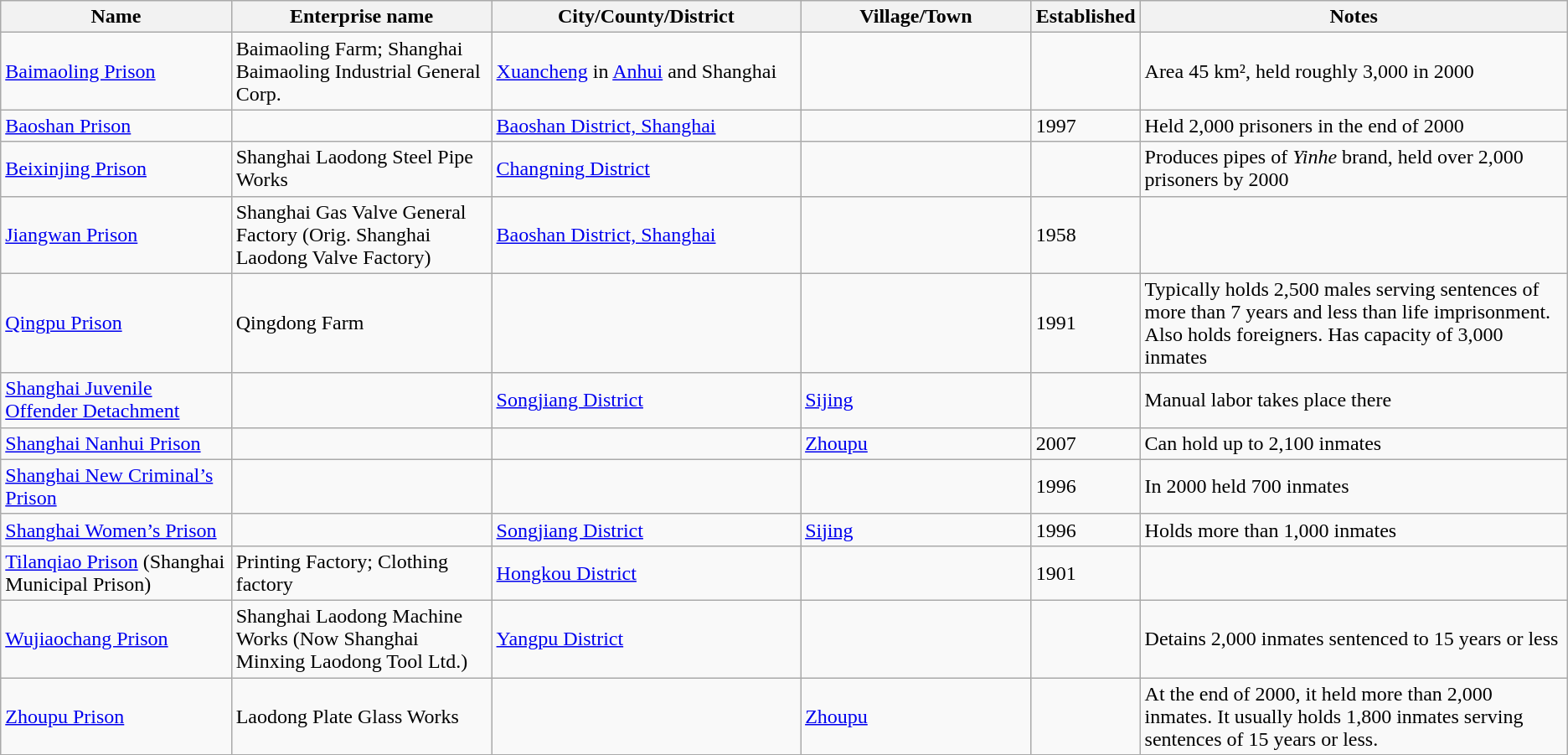<table class="wikitable">
<tr>
<th width=15%>Name</th>
<th width=17%>Enterprise name</th>
<th width=20%>City/County/District</th>
<th width=15%>Village/Town</th>
<th width=5%>Established</th>
<th width=28%>Notes</th>
</tr>
<tr>
<td><a href='#'>Baimaoling Prison</a></td>
<td>Baimaoling Farm; Shanghai Baimaoling Industrial General Corp.</td>
<td><a href='#'>Xuancheng</a> in <a href='#'>Anhui</a> and Shanghai</td>
<td></td>
<td></td>
<td>Area 45 km², held roughly 3,000 in 2000</td>
</tr>
<tr>
<td><a href='#'>Baoshan Prison</a></td>
<td></td>
<td><a href='#'>Baoshan District, Shanghai</a></td>
<td></td>
<td>1997</td>
<td>Held 2,000 prisoners in the end of 2000</td>
</tr>
<tr>
<td><a href='#'>Beixinjing Prison</a></td>
<td>Shanghai Laodong Steel Pipe Works</td>
<td><a href='#'>Changning District</a></td>
<td></td>
<td></td>
<td>Produces pipes of <em>Yinhe</em> brand, held over 2,000 prisoners by 2000</td>
</tr>
<tr>
<td><a href='#'>Jiangwan Prison</a></td>
<td>Shanghai Gas Valve General Factory (Orig. Shanghai Laodong Valve Factory)</td>
<td><a href='#'>Baoshan District, Shanghai</a></td>
<td></td>
<td>1958</td>
<td></td>
</tr>
<tr>
<td><a href='#'>Qingpu Prison</a></td>
<td>Qingdong Farm</td>
<td></td>
<td></td>
<td>1991</td>
<td>Typically holds 2,500 males serving sentences of more than 7 years and less than life imprisonment. Also holds foreigners. Has capacity of 3,000 inmates</td>
</tr>
<tr>
<td><a href='#'>Shanghai Juvenile Offender Detachment</a></td>
<td></td>
<td><a href='#'>Songjiang District</a></td>
<td><a href='#'>Sijing</a></td>
<td></td>
<td>Manual labor takes place there</td>
</tr>
<tr>
<td><a href='#'>Shanghai Nanhui Prison</a></td>
<td></td>
<td></td>
<td><a href='#'>Zhoupu</a></td>
<td>2007</td>
<td>Can hold up to 2,100 inmates</td>
</tr>
<tr>
<td><a href='#'>Shanghai New Criminal’s Prison</a></td>
<td></td>
<td></td>
<td></td>
<td>1996</td>
<td>In 2000 held 700 inmates</td>
</tr>
<tr>
<td><a href='#'>Shanghai Women’s Prison</a></td>
<td></td>
<td><a href='#'>Songjiang District</a></td>
<td><a href='#'>Sijing</a></td>
<td>1996</td>
<td>Holds more than 1,000 inmates</td>
</tr>
<tr>
<td><a href='#'>Tilanqiao Prison</a> (Shanghai Municipal Prison)</td>
<td>Printing Factory; Clothing factory</td>
<td><a href='#'>Hongkou District</a></td>
<td></td>
<td>1901</td>
<td></td>
</tr>
<tr>
<td><a href='#'>Wujiaochang Prison</a></td>
<td>Shanghai Laodong Machine Works (Now Shanghai Minxing Laodong Tool Ltd.)</td>
<td><a href='#'>Yangpu District</a></td>
<td></td>
<td></td>
<td>Detains 2,000 inmates sentenced to 15 years or less</td>
</tr>
<tr>
<td><a href='#'>Zhoupu Prison</a></td>
<td>Laodong Plate Glass Works</td>
<td></td>
<td><a href='#'>Zhoupu</a></td>
<td></td>
<td>At the end of 2000, it held more than 2,000 inmates. It usually holds 1,800 inmates serving sentences of 15 years or less.</td>
</tr>
<tr>
</tr>
</table>
